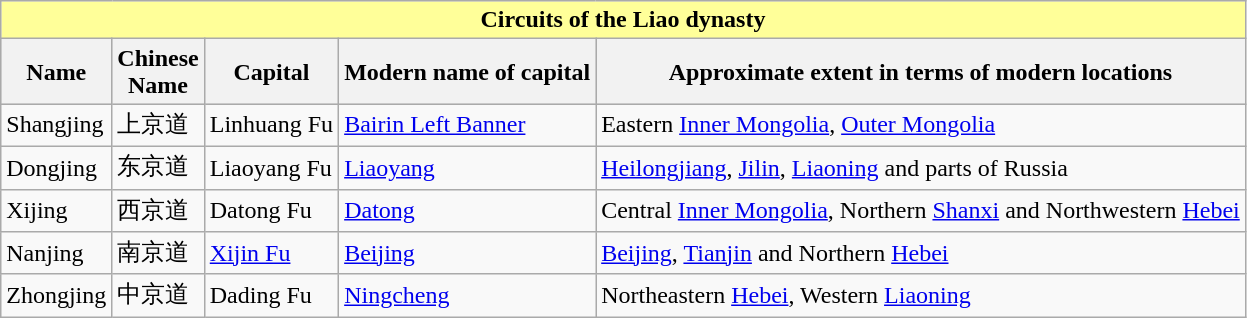<table class="wikitable collapsible collapsed">
<tr>
<th colspan="5" style="background: #ffff99;"><strong>Circuits of the Liao dynasty</strong></th>
</tr>
<tr bgcolor=cccccc>
<th>Name</th>
<th>Chinese <br>Name</th>
<th>Capital</th>
<th>Modern name of capital</th>
<th>Approximate extent in terms of modern locations</th>
</tr>
<tr>
<td>Shangjing</td>
<td>上京道</td>
<td>Linhuang Fu</td>
<td><a href='#'>Bairin Left Banner</a></td>
<td>Eastern <a href='#'>Inner Mongolia</a>, <a href='#'>Outer Mongolia</a></td>
</tr>
<tr>
<td>Dongjing</td>
<td>东京道</td>
<td>Liaoyang Fu</td>
<td><a href='#'>Liaoyang</a></td>
<td><a href='#'>Heilongjiang</a>, <a href='#'>Jilin</a>, <a href='#'>Liaoning</a> and parts of Russia</td>
</tr>
<tr>
<td>Xijing</td>
<td>西京道</td>
<td>Datong Fu</td>
<td><a href='#'>Datong</a></td>
<td>Central <a href='#'>Inner Mongolia</a>, Northern <a href='#'>Shanxi</a> and Northwestern <a href='#'>Hebei</a></td>
</tr>
<tr>
<td>Nanjing</td>
<td>南京道</td>
<td><a href='#'>Xijin Fu</a></td>
<td><a href='#'>Beijing</a></td>
<td><a href='#'>Beijing</a>, <a href='#'>Tianjin</a> and Northern <a href='#'>Hebei</a></td>
</tr>
<tr>
<td>Zhongjing</td>
<td>中京道</td>
<td>Dading Fu</td>
<td><a href='#'>Ningcheng</a></td>
<td>Northeastern <a href='#'>Hebei</a>, Western <a href='#'>Liaoning</a></td>
</tr>
</table>
